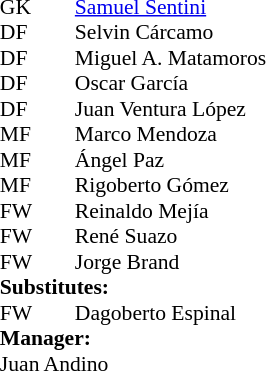<table style="font-size:90%; margin:0.2em auto;" cellspacing="0" cellpadding="0">
<tr>
<th width="25"></th>
<th width="25"></th>
</tr>
<tr>
<td>GK</td>
<td></td>
<td> <a href='#'>Samuel Sentini</a></td>
</tr>
<tr>
<td>DF</td>
<td></td>
<td> Selvin Cárcamo</td>
</tr>
<tr>
<td>DF</td>
<td></td>
<td> Miguel A. Matamoros</td>
</tr>
<tr>
<td>DF</td>
<td></td>
<td> Oscar García</td>
</tr>
<tr>
<td>DF</td>
<td></td>
<td> Juan Ventura López</td>
</tr>
<tr>
<td>MF</td>
<td></td>
<td> Marco Mendoza</td>
</tr>
<tr>
<td>MF</td>
<td></td>
<td> Ángel Paz</td>
</tr>
<tr>
<td>MF</td>
<td></td>
<td> Rigoberto Gómez</td>
</tr>
<tr>
<td>FW</td>
<td></td>
<td> Reinaldo Mejía</td>
<td></td>
<td></td>
</tr>
<tr>
<td>FW</td>
<td></td>
<td> René Suazo</td>
</tr>
<tr>
<td>FW</td>
<td></td>
<td> Jorge Brand</td>
</tr>
<tr>
<td colspan=3><strong>Substitutes:</strong></td>
</tr>
<tr>
<td>FW</td>
<td></td>
<td> Dagoberto Espinal</td>
<td></td>
<td></td>
</tr>
<tr>
<td colspan=3><strong>Manager:</strong></td>
</tr>
<tr>
<td colspan=4> Juan Andino</td>
</tr>
</table>
